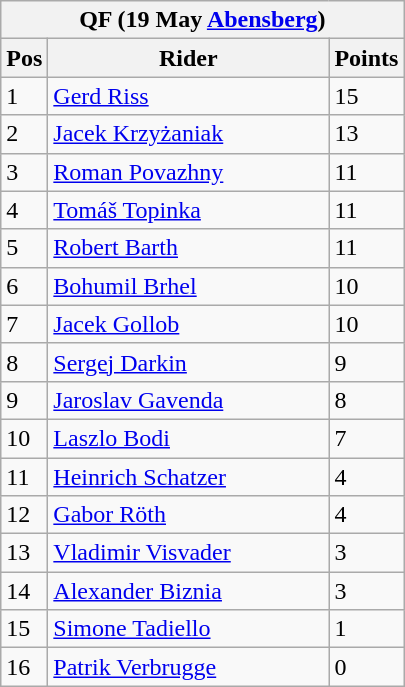<table class="wikitable">
<tr>
<th colspan="6">QF (19 May  <a href='#'>Abensberg</a>)</th>
</tr>
<tr>
<th width=20>Pos</th>
<th width=180>Rider</th>
<th width=40>Points</th>
</tr>
<tr>
<td>1</td>
<td style="text-align:left;"> <a href='#'>Gerd Riss</a></td>
<td>15</td>
</tr>
<tr>
<td>2</td>
<td style="text-align:left;"> <a href='#'>Jacek Krzyżaniak</a></td>
<td>13</td>
</tr>
<tr>
<td>3</td>
<td style="text-align:left;"> <a href='#'>Roman Povazhny</a></td>
<td>11</td>
</tr>
<tr>
<td>4</td>
<td style="text-align:left;"> <a href='#'>Tomáš Topinka</a></td>
<td>11</td>
</tr>
<tr>
<td>5</td>
<td style="text-align:left;"> <a href='#'>Robert Barth</a></td>
<td>11</td>
</tr>
<tr>
<td>6</td>
<td style="text-align:left;"> <a href='#'>Bohumil Brhel</a></td>
<td>10</td>
</tr>
<tr>
<td>7</td>
<td style="text-align:left;"> <a href='#'>Jacek Gollob</a></td>
<td>10</td>
</tr>
<tr>
<td>8</td>
<td style="text-align:left;"> <a href='#'>Sergej Darkin</a></td>
<td>9</td>
</tr>
<tr>
<td>9</td>
<td style="text-align:left;"> <a href='#'>Jaroslav Gavenda</a></td>
<td>8</td>
</tr>
<tr>
<td>10</td>
<td style="text-align:left;"> <a href='#'>Laszlo Bodi</a></td>
<td>7</td>
</tr>
<tr>
<td>11</td>
<td style="text-align:left;"> <a href='#'>Heinrich Schatzer</a></td>
<td>4</td>
</tr>
<tr>
<td>12</td>
<td style="text-align:left;"> <a href='#'>Gabor Röth</a></td>
<td>4</td>
</tr>
<tr>
<td>13</td>
<td style="text-align:left;"> <a href='#'>Vladimir Visvader</a></td>
<td>3</td>
</tr>
<tr>
<td>14</td>
<td style="text-align:left;"> <a href='#'>Alexander Biznia</a></td>
<td>3</td>
</tr>
<tr>
<td>15</td>
<td style="text-align:left;"> <a href='#'>Simone Tadiello</a></td>
<td>1</td>
</tr>
<tr>
<td>16</td>
<td style="text-align:left;"> <a href='#'>Patrik Verbrugge</a></td>
<td>0</td>
</tr>
</table>
